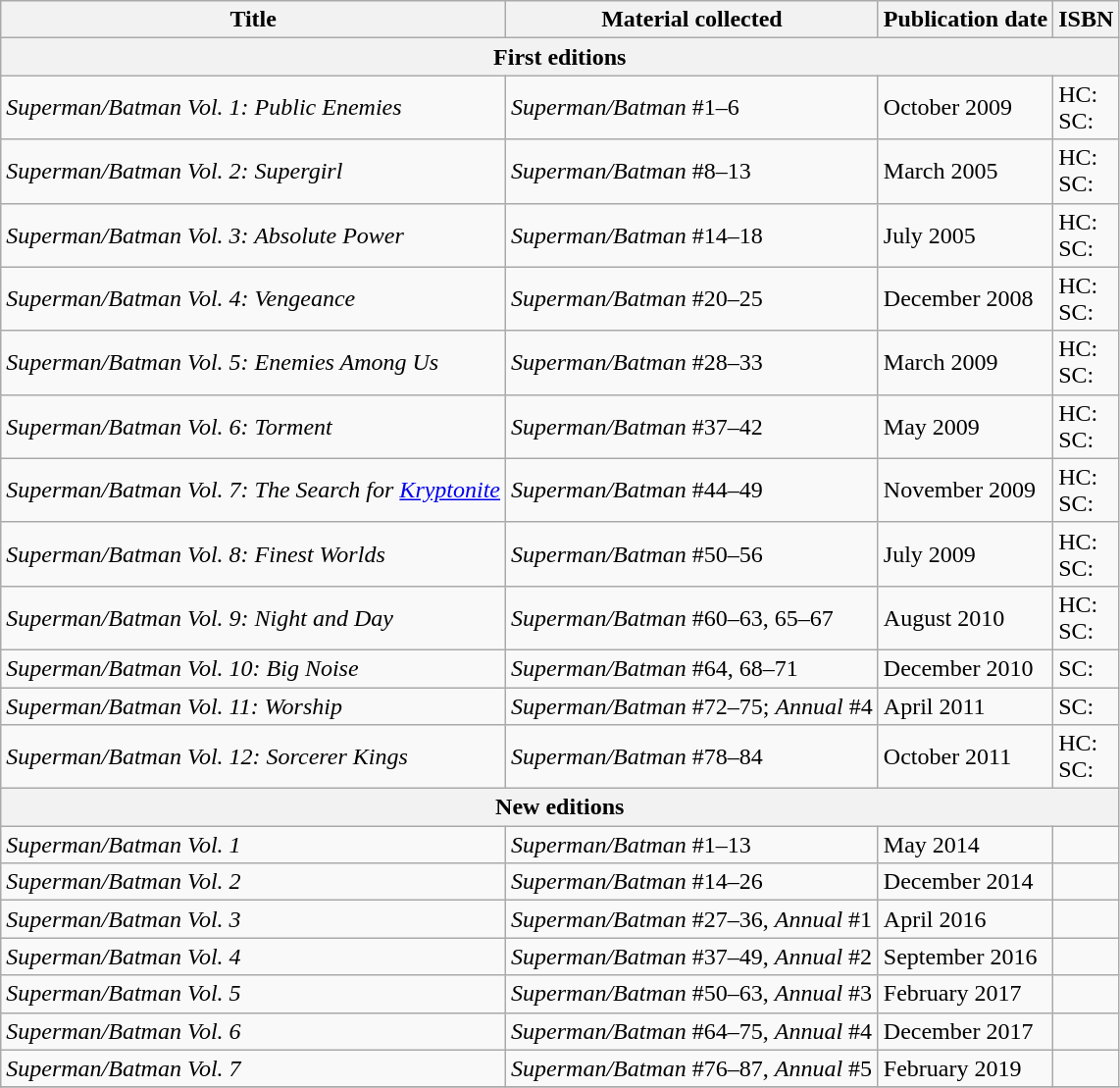<table class="wikitable collapsible">
<tr>
<th>Title</th>
<th>Material collected</th>
<th>Publication date</th>
<th>ISBN</th>
</tr>
<tr>
<th colspan="4">First editions</th>
</tr>
<tr>
<td><em>Superman/Batman Vol. 1: Public Enemies</em></td>
<td><em>Superman/Batman</em> #1–6</td>
<td>October 2009</td>
<td>HC: <br>SC: </td>
</tr>
<tr>
<td><em>Superman/Batman Vol. 2: Supergirl</em></td>
<td><em>Superman/Batman</em> #8–13</td>
<td>March 2005</td>
<td>HC: <br>SC: </td>
</tr>
<tr>
<td><em>Superman/Batman Vol. 3: Absolute Power</em></td>
<td><em>Superman/Batman</em> #14–18</td>
<td>July 2005</td>
<td>HC: <br>SC: </td>
</tr>
<tr>
<td><em>Superman/Batman Vol. 4: Vengeance</em></td>
<td><em>Superman/Batman</em> #20–25</td>
<td>December 2008</td>
<td>HC: <br>SC: </td>
</tr>
<tr>
<td><em>Superman/Batman Vol. 5: Enemies Among Us</em></td>
<td><em>Superman/Batman</em> #28–33</td>
<td>March 2009</td>
<td>HC: <br>SC: </td>
</tr>
<tr>
<td><em>Superman/Batman Vol. 6: Torment</em></td>
<td><em>Superman/Batman</em> #37–42</td>
<td>May 2009</td>
<td>HC: <br>SC: </td>
</tr>
<tr>
<td><em>Superman/Batman Vol. 7: The Search for <a href='#'>Kryptonite</a></em></td>
<td><em>Superman/Batman</em> #44–49</td>
<td>November 2009</td>
<td>HC: <br>SC: </td>
</tr>
<tr>
<td><em>Superman/Batman Vol. 8: Finest Worlds</em></td>
<td><em>Superman/Batman</em> #50–56</td>
<td>July 2009</td>
<td>HC: <br>SC: </td>
</tr>
<tr>
<td><em>Superman/Batman Vol. 9: Night and Day</em></td>
<td><em>Superman/Batman</em> #60–63, 65–67</td>
<td>August 2010</td>
<td>HC: <br>SC: </td>
</tr>
<tr>
<td><em>Superman/Batman Vol. 10: Big Noise</em></td>
<td><em>Superman/Batman</em> #64, 68–71</td>
<td>December 2010</td>
<td>SC: </td>
</tr>
<tr>
<td><em>Superman/Batman Vol. 11: Worship</em></td>
<td><em>Superman/Batman</em> #72–75; <em>Annual</em> #4</td>
<td>April 2011</td>
<td>SC: </td>
</tr>
<tr>
<td><em>Superman/Batman Vol. 12: Sorcerer Kings</em></td>
<td><em>Superman/Batman</em> #78–84</td>
<td>October 2011</td>
<td>HC: <br>SC: </td>
</tr>
<tr>
<th colspan="4">New editions</th>
</tr>
<tr>
<td><em>Superman/Batman Vol. 1</em></td>
<td><em>Superman/Batman</em> #1–13</td>
<td>May 2014</td>
<td></td>
</tr>
<tr>
<td><em>Superman/Batman Vol. 2</em></td>
<td><em>Superman/Batman</em> #14–26</td>
<td>December 2014</td>
<td></td>
</tr>
<tr>
<td><em>Superman/Batman Vol. 3</em></td>
<td><em>Superman/Batman</em> #27–36, <em>Annual</em> #1</td>
<td>April 2016</td>
<td></td>
</tr>
<tr>
<td><em>Superman/Batman Vol. 4</em></td>
<td><em>Superman/Batman</em> #37–49, <em>Annual</em> #2</td>
<td>September 2016</td>
<td></td>
</tr>
<tr>
<td><em>Superman/Batman Vol. 5</em></td>
<td><em>Superman/Batman</em> #50–63, <em>Annual</em> #3</td>
<td>February 2017</td>
<td></td>
</tr>
<tr>
<td><em>Superman/Batman Vol. 6</em></td>
<td><em>Superman/Batman</em> #64–75, <em>Annual</em> #4</td>
<td>December 2017</td>
<td></td>
</tr>
<tr>
<td><em>Superman/Batman Vol. 7</em></td>
<td><em>Superman/Batman</em> #76–87, <em>Annual</em> #5</td>
<td>February 2019</td>
<td></td>
</tr>
<tr>
</tr>
</table>
